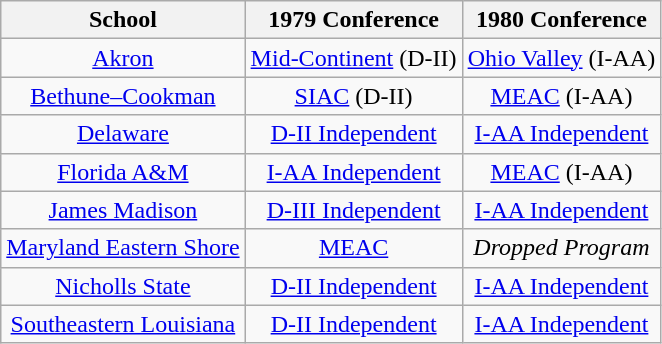<table class="wikitable sortable">
<tr>
<th>School</th>
<th>1979 Conference</th>
<th>1980 Conference</th>
</tr>
<tr style="text-align:center;">
<td><a href='#'>Akron</a></td>
<td><a href='#'>Mid-Continent</a> (D-II)</td>
<td><a href='#'>Ohio Valley</a> (I-AA)</td>
</tr>
<tr style="text-align:center;">
<td><a href='#'>Bethune–Cookman</a></td>
<td><a href='#'>SIAC</a> (D-II)</td>
<td><a href='#'>MEAC</a> (I-AA)</td>
</tr>
<tr style="text-align:center;">
<td><a href='#'>Delaware</a></td>
<td><a href='#'>D-II Independent</a></td>
<td><a href='#'>I-AA Independent</a></td>
</tr>
<tr style="text-align:center;">
<td><a href='#'>Florida A&M</a></td>
<td><a href='#'>I-AA Independent</a></td>
<td><a href='#'>MEAC</a> (I-AA)</td>
</tr>
<tr style="text-align:center;">
<td><a href='#'>James Madison</a></td>
<td><a href='#'>D-III Independent</a></td>
<td><a href='#'>I-AA Independent</a></td>
</tr>
<tr style="text-align:center;">
<td><a href='#'>Maryland Eastern Shore</a></td>
<td><a href='#'>MEAC</a></td>
<td><em>Dropped Program</em></td>
</tr>
<tr style="text-align:center;">
<td><a href='#'>Nicholls State</a></td>
<td><a href='#'>D-II Independent</a></td>
<td><a href='#'>I-AA Independent</a></td>
</tr>
<tr style="text-align:center;">
<td><a href='#'>Southeastern Louisiana</a></td>
<td><a href='#'>D-II Independent</a></td>
<td><a href='#'>I-AA Independent</a></td>
</tr>
</table>
